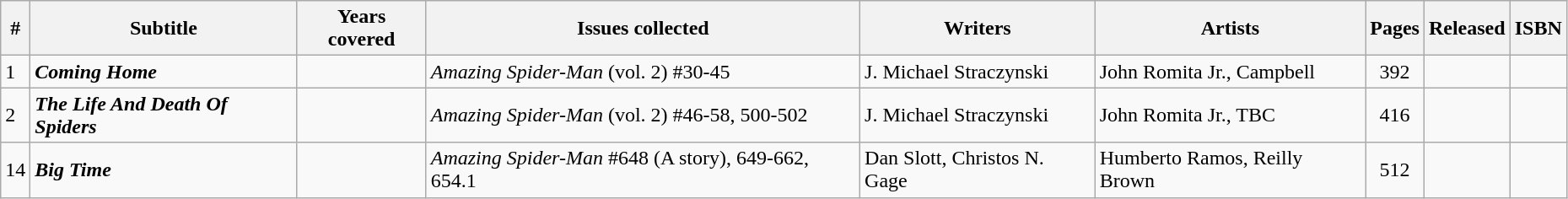<table class="wikitable sortable" width=98%>
<tr>
<th class="unsortable">#</th>
<th class="unsortable">Subtitle</th>
<th>Years covered</th>
<th class="unsortable">Issues collected</th>
<th class="unsortable">Writers</th>
<th class="unsortable">Artists</th>
<th class="unsortable">Pages</th>
<th>Released</th>
<th class="unsortable">ISBN</th>
</tr>
<tr>
<td>1</td>
<td><strong><em>Coming Home</em></strong></td>
<td></td>
<td><em>Amazing Spider-Man</em> (vol. 2) #30-45</td>
<td>J. Michael Straczynski</td>
<td>John Romita Jr.,  Campbell</td>
<td style="text-align: center;">392</td>
<td></td>
<td></td>
</tr>
<tr>
<td>2</td>
<td><strong><em>The Life And Death Of Spiders</em></strong></td>
<td></td>
<td><em>Amazing Spider-Man</em> (vol. 2) #46-58, 500-502</td>
<td>J. Michael Straczynski</td>
<td>John Romita Jr., TBC</td>
<td style="text-align: center;">416</td>
<td></td>
<td></td>
</tr>
<tr>
<td>14</td>
<td><strong><em>Big Time</em></strong></td>
<td></td>
<td><em>Amazing Spider-Man</em> #648 (A story), 649-662, 654.1</td>
<td>Dan Slott, Christos N. Gage</td>
<td>Humberto Ramos, Reilly Brown</td>
<td style="text-align: center;">512</td>
<td></td>
<td></td>
</tr>
</table>
